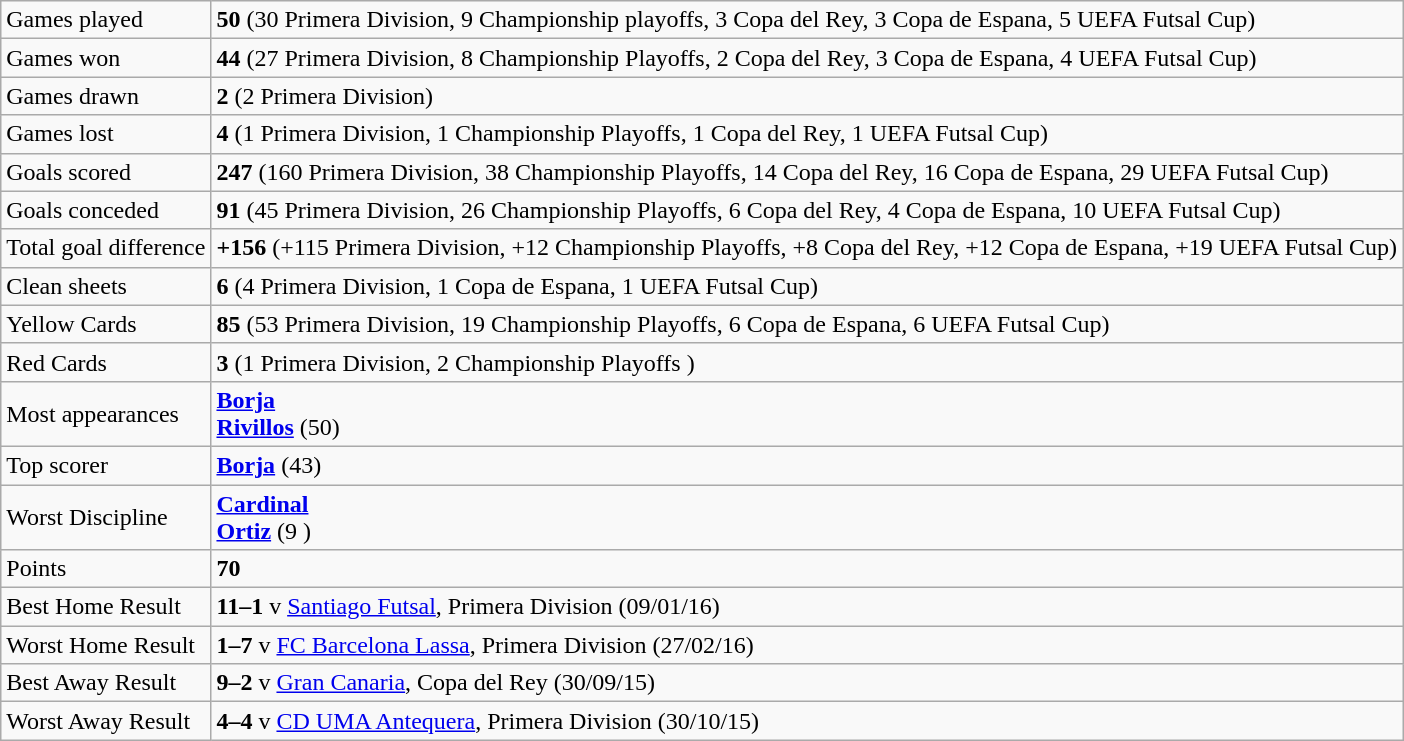<table class="wikitable">
<tr>
<td>Games played</td>
<td><strong>50</strong> (30 Primera Division, 9 Championship playoffs, 3 Copa del Rey, 3 Copa de Espana, 5 UEFA Futsal Cup)</td>
</tr>
<tr>
<td>Games won</td>
<td><strong>44</strong> (27 Primera Division, 8 Championship Playoffs, 2 Copa del Rey, 3 Copa de Espana, 4 UEFA Futsal Cup)</td>
</tr>
<tr>
<td>Games drawn</td>
<td><strong>2</strong> (2 Primera Division)</td>
</tr>
<tr>
<td>Games lost</td>
<td><strong>4</strong> (1 Primera Division, 1 Championship Playoffs, 1 Copa del Rey, 1 UEFA Futsal Cup)</td>
</tr>
<tr>
<td>Goals scored</td>
<td><strong>247</strong> (160 Primera Division, 38 Championship Playoffs, 14 Copa del Rey, 16 Copa de Espana, 29 UEFA Futsal Cup)</td>
</tr>
<tr>
<td>Goals conceded</td>
<td><strong>91</strong> (45 Primera Division, 26 Championship Playoffs, 6 Copa del Rey, 4 Copa de Espana, 10 UEFA Futsal Cup)</td>
</tr>
<tr>
<td>Total goal difference</td>
<td><strong>+156</strong> (+115 Primera Division, +12 Championship Playoffs, +8 Copa del Rey, +12 Copa de Espana, +19 UEFA Futsal Cup)</td>
</tr>
<tr>
<td>Clean sheets</td>
<td><strong>6</strong> (4 Primera Division, 1 Copa de Espana, 1 UEFA Futsal Cup)</td>
</tr>
<tr>
<td>Yellow Cards</td>
<td><strong>85</strong> (53 Primera Division, 19 Championship Playoffs, 6 Copa de Espana, 6 UEFA Futsal Cup)</td>
</tr>
<tr>
<td>Red Cards</td>
<td><strong>3</strong> (1 Primera Division, 2 Championship Playoffs )</td>
</tr>
<tr>
<td>Most appearances</td>
<td> <strong><a href='#'>Borja</a></strong><br> <strong><a href='#'>Rivillos</a></strong>  (50)</td>
</tr>
<tr>
<td>Top scorer</td>
<td> <strong><a href='#'>Borja</a></strong> (43)</td>
</tr>
<tr>
<td>Worst Discipline</td>
<td> <strong><a href='#'>Cardinal</a> <br> <a href='#'>Ortiz</a></strong> (9 )</td>
</tr>
<tr>
<td>Points</td>
<td><strong>70</strong></td>
</tr>
<tr>
<td>Best Home Result</td>
<td><strong>11–1</strong> v <a href='#'>Santiago Futsal</a>, Primera Division (09/01/16)</td>
</tr>
<tr>
<td>Worst Home Result</td>
<td><strong>1–7</strong> v <a href='#'>FC Barcelona Lassa</a>, Primera Division (27/02/16)</td>
</tr>
<tr>
<td>Best Away Result</td>
<td><strong>9–2</strong> v <a href='#'>Gran Canaria</a>, Copa del Rey (30/09/15)</td>
</tr>
<tr>
<td>Worst Away Result</td>
<td><strong>4–4</strong> v <a href='#'>CD UMA Antequera</a>, Primera Division (30/10/15)</td>
</tr>
</table>
